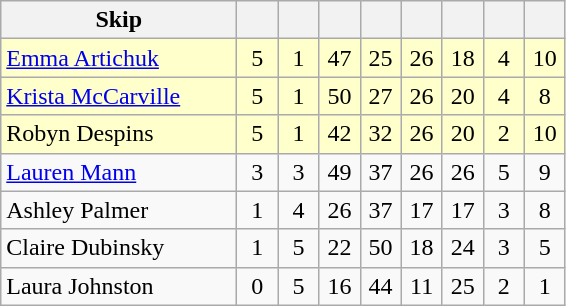<table class=wikitable style="text-align:center;">
<tr>
<th width=150>Skip</th>
<th width=20></th>
<th width=20></th>
<th width=20></th>
<th width=20></th>
<th width=20></th>
<th width=20></th>
<th width=20></th>
<th width=20></th>
</tr>
<tr bgcolor=#ffffcc>
<td style="text-align:left;"><a href='#'>Emma Artichuk</a></td>
<td>5</td>
<td>1</td>
<td>47</td>
<td>25</td>
<td>26</td>
<td>18</td>
<td>4</td>
<td>10</td>
</tr>
<tr bgcolor=#ffffcc>
<td style="text-align:left;"><a href='#'>Krista McCarville</a></td>
<td>5</td>
<td>1</td>
<td>50</td>
<td>27</td>
<td>26</td>
<td>20</td>
<td>4</td>
<td>8</td>
</tr>
<tr bgcolor=#ffffcc>
<td style="text-align:left;">Robyn Despins</td>
<td>5</td>
<td>1</td>
<td>42</td>
<td>32</td>
<td>26</td>
<td>20</td>
<td>2</td>
<td>10</td>
</tr>
<tr>
<td style="text-align:left;"><a href='#'>Lauren Mann</a></td>
<td>3</td>
<td>3</td>
<td>49</td>
<td>37</td>
<td>26</td>
<td>26</td>
<td>5</td>
<td>9</td>
</tr>
<tr>
<td style="text-align:left;">Ashley Palmer</td>
<td>1</td>
<td>4</td>
<td>26</td>
<td>37</td>
<td>17</td>
<td>17</td>
<td>3</td>
<td>8</td>
</tr>
<tr>
<td style="text-align:left;">Claire Dubinsky</td>
<td>1</td>
<td>5</td>
<td>22</td>
<td>50</td>
<td>18</td>
<td>24</td>
<td>3</td>
<td>5</td>
</tr>
<tr>
<td style="text-align:left;">Laura Johnston</td>
<td>0</td>
<td>5</td>
<td>16</td>
<td>44</td>
<td>11</td>
<td>25</td>
<td>2</td>
<td>1</td>
</tr>
</table>
